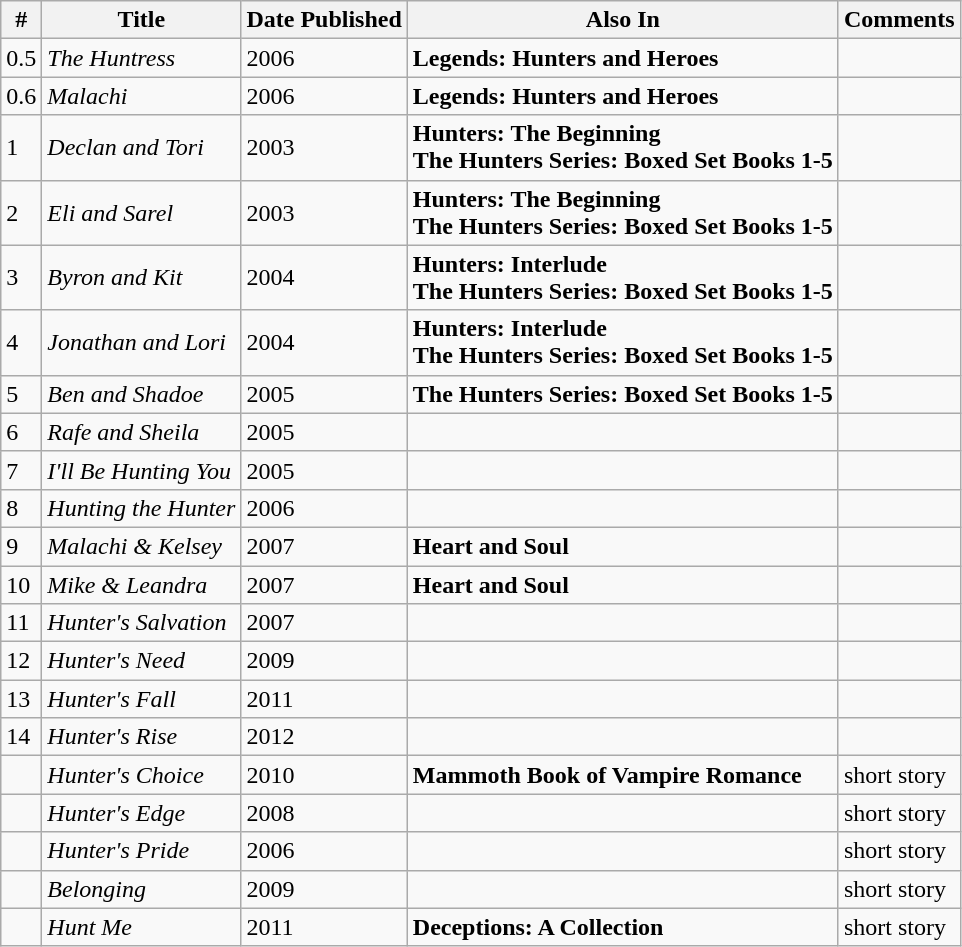<table class="wikitable">
<tr>
<th>#</th>
<th>Title</th>
<th>Date Published</th>
<th>Also In</th>
<th>Comments</th>
</tr>
<tr>
<td>0.5</td>
<td><em>The Huntress</em></td>
<td>2006</td>
<td><strong>Legends: Hunters and Heroes</strong></td>
<td></td>
</tr>
<tr>
<td>0.6</td>
<td><em>Malachi</em></td>
<td>2006</td>
<td><strong>Legends: Hunters and Heroes</strong></td>
<td></td>
</tr>
<tr>
<td>1</td>
<td><em>Declan and Tori</em></td>
<td>2003</td>
<td><strong>Hunters: The Beginning</strong><br><strong>The Hunters Series: Boxed Set Books 1-5</strong></td>
<td></td>
</tr>
<tr>
<td>2</td>
<td><em>Eli and Sarel</em></td>
<td>2003</td>
<td><strong>Hunters: The Beginning</strong><br><strong>The Hunters Series: Boxed Set Books 1-5</strong></td>
<td></td>
</tr>
<tr>
<td>3</td>
<td><em>Byron and Kit</em></td>
<td>2004</td>
<td><strong>Hunters: Interlude</strong><br><strong>The Hunters Series: Boxed Set Books 1-5</strong></td>
<td></td>
</tr>
<tr>
<td>4</td>
<td><em>Jonathan and Lori</em></td>
<td>2004</td>
<td><strong>Hunters: Interlude</strong><br><strong>The Hunters Series: Boxed Set Books 1-5</strong></td>
<td></td>
</tr>
<tr>
<td>5</td>
<td><em>Ben and Shadoe</em></td>
<td>2005</td>
<td><strong>The Hunters Series: Boxed Set Books 1-5</strong></td>
<td></td>
</tr>
<tr>
<td>6</td>
<td><em>Rafe and Sheila</em></td>
<td>2005</td>
<td></td>
<td></td>
</tr>
<tr>
<td>7</td>
<td><em>I'll Be Hunting You</em></td>
<td>2005</td>
<td></td>
<td></td>
</tr>
<tr>
<td>8</td>
<td><em>Hunting the Hunter</em></td>
<td>2006</td>
<td></td>
<td></td>
</tr>
<tr>
<td>9</td>
<td><em>Malachi & Kelsey</em></td>
<td>2007</td>
<td><strong>Heart and Soul</strong></td>
<td></td>
</tr>
<tr>
<td>10</td>
<td><em>Mike & Leandra</em></td>
<td>2007</td>
<td><strong>Heart and Soul</strong></td>
<td></td>
</tr>
<tr>
<td>11</td>
<td><em>Hunter's Salvation</em></td>
<td>2007</td>
<td></td>
<td></td>
</tr>
<tr>
<td>12</td>
<td><em>Hunter's Need</em></td>
<td>2009</td>
<td></td>
<td></td>
</tr>
<tr>
<td>13</td>
<td><em>Hunter's Fall</em></td>
<td>2011</td>
<td></td>
<td></td>
</tr>
<tr>
<td>14</td>
<td><em>Hunter's Rise</em></td>
<td>2012</td>
<td></td>
<td></td>
</tr>
<tr>
<td></td>
<td><em>Hunter's Choice</em></td>
<td>2010</td>
<td><strong>Mammoth Book of Vampire Romance</strong></td>
<td>short story</td>
</tr>
<tr>
<td></td>
<td><em>Hunter's Edge</em></td>
<td>2008</td>
<td></td>
<td>short story</td>
</tr>
<tr>
<td></td>
<td><em>Hunter's Pride</em></td>
<td>2006</td>
<td></td>
<td>short story</td>
</tr>
<tr>
<td></td>
<td><em>Belonging</em></td>
<td>2009</td>
<td></td>
<td>short story</td>
</tr>
<tr>
<td></td>
<td><em>Hunt Me</em></td>
<td>2011</td>
<td><strong>Deceptions: A Collection</strong></td>
<td>short story</td>
</tr>
</table>
